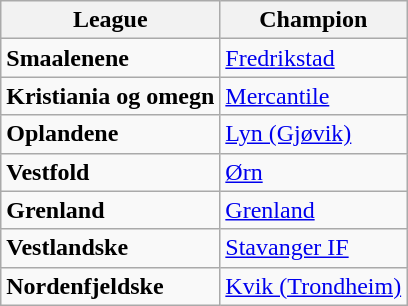<table class="wikitable">
<tr>
<th>League</th>
<th>Champion</th>
</tr>
<tr>
<td><strong>Smaalenene</strong></td>
<td><a href='#'>Fredrikstad</a></td>
</tr>
<tr>
<td><strong>Kristiania og omegn</strong></td>
<td><a href='#'>Mercantile</a></td>
</tr>
<tr>
<td><strong>Oplandene</strong></td>
<td><a href='#'>Lyn (Gjøvik)</a></td>
</tr>
<tr>
<td><strong>Vestfold</strong></td>
<td><a href='#'>Ørn</a></td>
</tr>
<tr>
<td><strong>Grenland</strong></td>
<td><a href='#'>Grenland</a></td>
</tr>
<tr>
<td><strong>Vestlandske</strong></td>
<td><a href='#'>Stavanger IF</a></td>
</tr>
<tr>
<td><strong>Nordenfjeldske</strong></td>
<td><a href='#'>Kvik (Trondheim)</a></td>
</tr>
</table>
